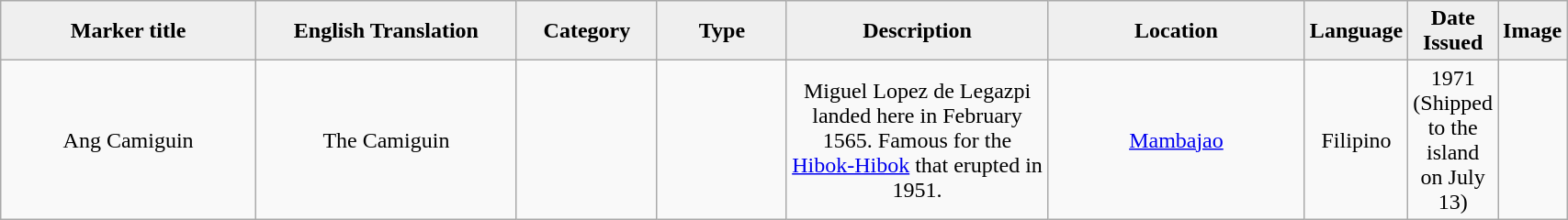<table class="wikitable" style="width:90%; text-align:center;">
<tr>
<th style="width:20%; background:#efefef;">Marker title</th>
<th style="width:20%; background:#efefef;">English Translation</th>
<th style="width:10%; background:#efefef;">Category</th>
<th style="width:10%; background:#efefef;">Type</th>
<th style="width:20%; background:#efefef;">Description</th>
<th style="width:20%; background:#efefef;">Location</th>
<th style="width:10%; background:#efefef;">Language</th>
<th style="width:10%; background:#efefef;">Date Issued</th>
<th style="width:10%; background:#efefef;">Image</th>
</tr>
<tr>
<td>Ang Camiguin</td>
<td>The Camiguin</td>
<td></td>
<td></td>
<td>Miguel Lopez de Legazpi landed here in February 1565. Famous for the <a href='#'>Hibok-Hibok</a> that erupted in 1951.</td>
<td><a href='#'>Mambajao</a></td>
<td>Filipino</td>
<td>1971 (Shipped to the island on July 13)</td>
<td></td>
</tr>
</table>
